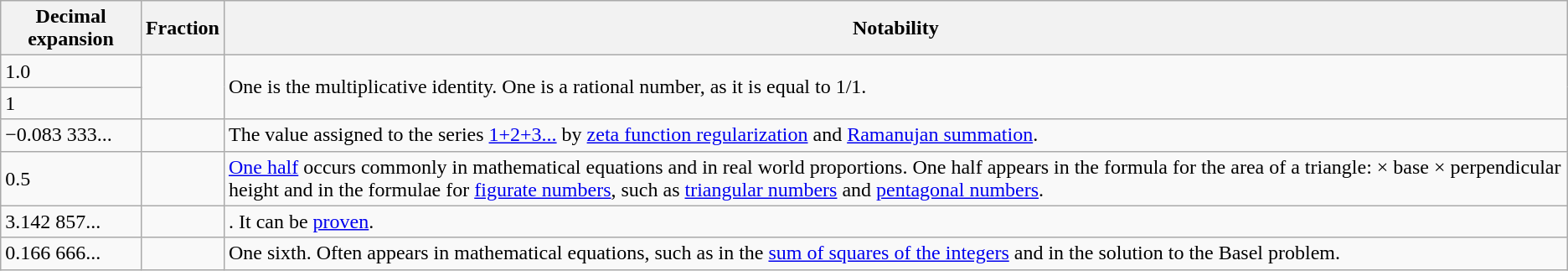<table class="wikitable sortable sticky-header">
<tr>
<th>Decimal expansion</th>
<th>Fraction</th>
<th>Notability</th>
</tr>
<tr>
<td>1.0</td>
<td rowspan="2" style="text-align:center;"></td>
<td rowspan="2">One is the multiplicative identity. One is a rational number, as it is equal to 1/1.</td>
</tr>
<tr>
<td>1</td>
</tr>
<tr>
<td>−0.083 333...</td>
<td style="text-align:center;"></td>
<td>The value assigned to the series <a href='#'>1+2+3...</a> by <a href='#'>zeta function regularization</a> and <a href='#'>Ramanujan summation</a>.</td>
</tr>
<tr>
<td>0.5</td>
<td style="text-align:center;"></td>
<td><a href='#'>One half</a> occurs commonly in mathematical equations and in real world proportions. One half appears in the formula for the area of a triangle:  × base × perpendicular height and in the formulae for <a href='#'>figurate numbers</a>, such as <a href='#'>triangular numbers</a> and <a href='#'>pentagonal numbers</a>.</td>
</tr>
<tr>
<td>3.142 857...</td>
<td style="text-align:center;"></td>
<td>. It can be <a href='#'>proven</a>.</td>
</tr>
<tr>
<td>0.166 666...</td>
<td style="text-align:center;"></td>
<td>One sixth. Often appears in mathematical equations, such as in the <a href='#'>sum of squares of the integers</a> and in the solution to the Basel problem.</td>
</tr>
</table>
